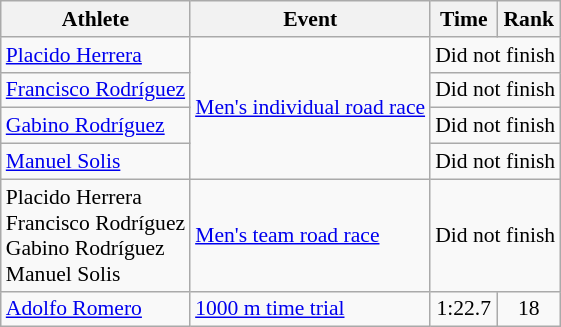<table class=wikitable style=font-size:90%;>
<tr>
<th>Athlete</th>
<th>Event</th>
<th>Time</th>
<th>Rank</th>
</tr>
<tr align=center>
<td align=left><a href='#'>Placido Herrera</a></td>
<td align=left rowspan=4><a href='#'>Men's individual road race</a></td>
<td colspan=2>Did not finish</td>
</tr>
<tr align=center>
<td align=left><a href='#'>Francisco Rodríguez</a></td>
<td colspan=2>Did not finish</td>
</tr>
<tr align=center>
<td align=left><a href='#'>Gabino Rodríguez</a></td>
<td colspan=2>Did not finish</td>
</tr>
<tr align=center>
<td align=left><a href='#'>Manuel Solis</a></td>
<td colspan=2>Did not finish</td>
</tr>
<tr align=center>
<td align=left>Placido Herrera<br>Francisco Rodríguez<br>Gabino Rodríguez<br>Manuel Solis</td>
<td align=left><a href='#'>Men's team road race</a></td>
<td colspan=2>Did not finish</td>
</tr>
<tr align=center>
<td align=left><a href='#'>Adolfo Romero</a></td>
<td align=left><a href='#'>1000 m time trial</a></td>
<td>1:22.7</td>
<td>18</td>
</tr>
</table>
